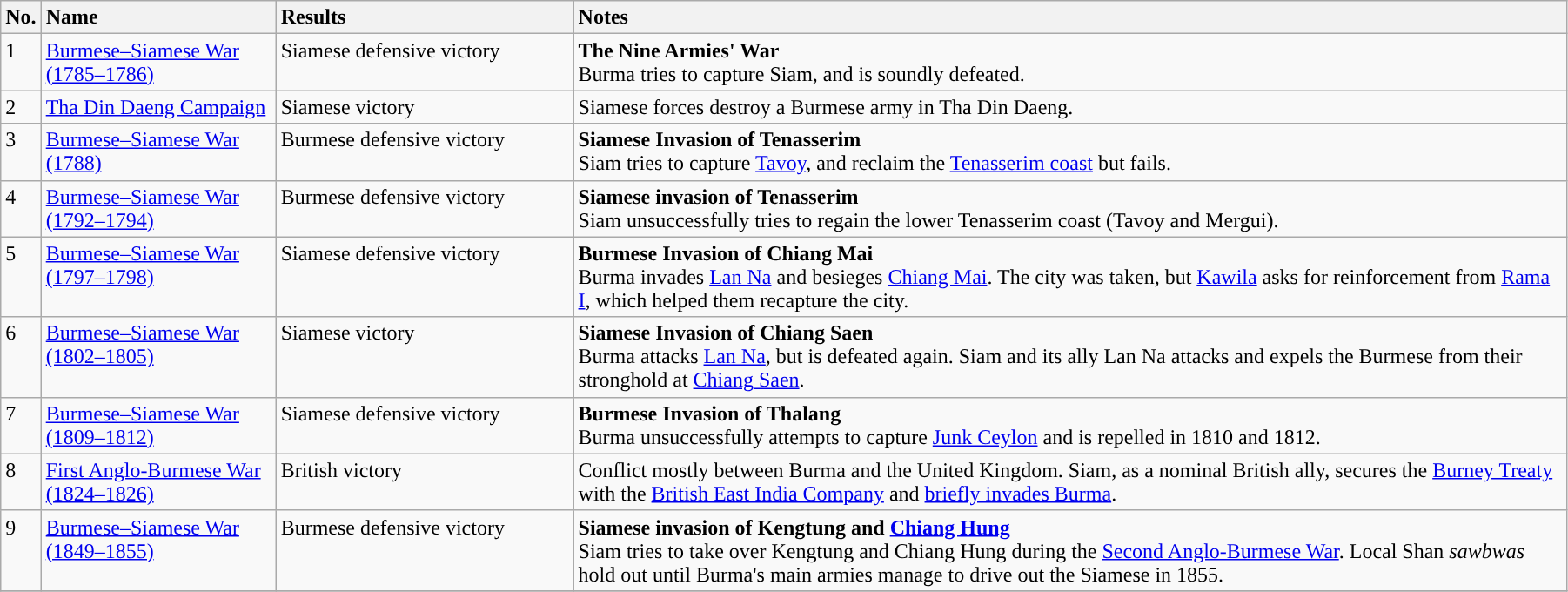<table width=95% class="wikitable">
<tr>
<th style="text-align:left; width=1%">No.</th>
<th width=15%; style="text-align:left">Name</th>
<th width=19%; style="text-align:left;">Results</th>
<th style="text-align:left; width=35%">Notes</th>
</tr>
<tr>
<td style="vertical-align: top;">1</td>
<td style="vertical-align: top;"><a href='#'>Burmese–Siamese War (1785–1786)</a></td>
<td style="vertical-align: top;">Siamese defensive victory</td>
<td><strong>The Nine Armies' War</strong><br>Burma tries to capture Siam, and is soundly defeated.</td>
</tr>
<tr>
<td>2</td>
<td><a href='#'>Tha Din Daeng Campaign</a></td>
<td>Siamese victory</td>
<td>Siamese forces destroy a Burmese army in Tha Din Daeng.</td>
</tr>
<tr>
<td style="vertical-align: top;">3</td>
<td style="vertical-align: top;"><a href='#'>Burmese–Siamese War (1788)</a></td>
<td style="vertical-align: top;">Burmese defensive victory</td>
<td><strong>Siamese Invasion of Tenasserim</strong><br>Siam tries to capture <a href='#'>Tavoy</a>, and reclaim the <a href='#'>Tenasserim coast</a> but fails.</td>
</tr>
<tr>
<td style="vertical-align: top;">4</td>
<td style="vertical-align: top;"><a href='#'>Burmese–Siamese War (1792–1794)</a></td>
<td style="vertical-align: top;">Burmese defensive victory</td>
<td><strong>Siamese invasion of Tenasserim</strong><br>Siam unsuccessfully tries to regain the lower Tenasserim coast (Tavoy and Mergui).</td>
</tr>
<tr>
<td style="vertical-align: top;">5</td>
<td style="vertical-align: top;"><a href='#'>Burmese–Siamese War (1797–1798)</a></td>
<td style="vertical-align: top;">Siamese defensive victory</td>
<td><strong>Burmese Invasion of Chiang Mai</strong><br>Burma invades <a href='#'>Lan Na</a> and besieges <a href='#'>Chiang Mai</a>. The city was taken, but <a href='#'>Kawila</a> asks for reinforcement from <a href='#'>Rama I</a>, which helped them recapture the city.</td>
</tr>
<tr>
<td style="vertical-align: top;">6</td>
<td style="vertical-align: top;"><a href='#'>Burmese–Siamese War (1802–1805)</a></td>
<td style="vertical-align: top;">Siamese victory</td>
<td><strong>Siamese Invasion of Chiang Saen</strong><br>Burma attacks <a href='#'>Lan Na</a>, but is defeated again. Siam and its ally Lan Na attacks and expels the Burmese from their stronghold at <a href='#'>Chiang Saen</a>.</td>
</tr>
<tr>
<td style="vertical-align: top;">7</td>
<td style="vertical-align: top;"><a href='#'>Burmese–Siamese War (1809–1812)</a></td>
<td style="vertical-align: top;">Siamese defensive victory</td>
<td><strong>Burmese Invasion of Thalang</strong><br>Burma unsuccessfully attempts to capture <a href='#'>Junk Ceylon</a> and is repelled in 1810 and 1812.</td>
</tr>
<tr>
<td style="vertical-align: top;">8</td>
<td style="vertical-align: top;"><a href='#'>First Anglo-Burmese War (1824–1826)</a></td>
<td style="vertical-align: top;">British victory</td>
<td>Conflict mostly between Burma and the United Kingdom. Siam, as a nominal British ally, secures the <a href='#'>Burney Treaty</a> with the <a href='#'>British East India Company</a> and <a href='#'>briefly invades Burma</a>.</td>
</tr>
<tr>
<td style="vertical-align: top;">9</td>
<td style="vertical-align: top;"><a href='#'>Burmese–Siamese War (1849–1855)</a></td>
<td style="vertical-align: top;">Burmese defensive victory</td>
<td><strong>Siamese invasion of Kengtung and <a href='#'>Chiang Hung</a></strong><br> Siam tries to take over Kengtung and Chiang Hung during the <a href='#'>Second Anglo-Burmese War</a>. Local Shan <em>sawbwas</em> hold out until Burma's main armies manage to drive out the Siamese in 1855.</td>
</tr>
<tr>
</tr>
</table>
